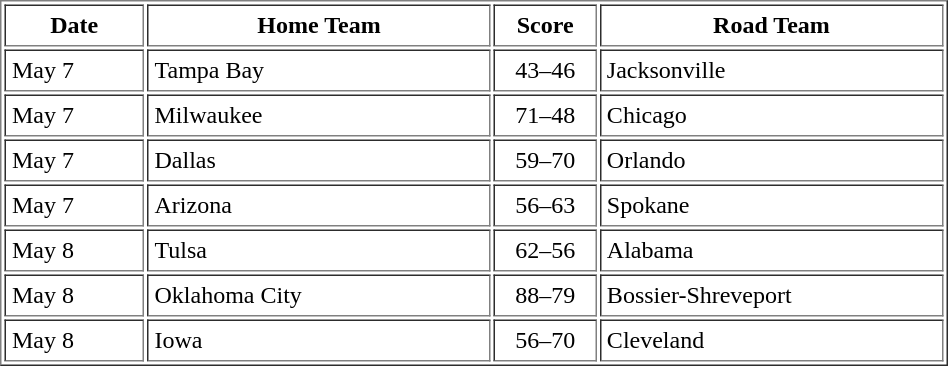<table border="1" cellpadding="4" cellspacing="2" width="50%">
<tr>
<th width="15%">Date</th>
<th width="37%">Home Team</th>
<th width="11%">Score</th>
<th width="37%">Road Team</th>
</tr>
<tr>
<td>May 7</td>
<td>Tampa Bay</td>
<td align="center">43–46</td>
<td>Jacksonville</td>
</tr>
<tr>
<td>May 7</td>
<td>Milwaukee</td>
<td align="center">71–48</td>
<td>Chicago</td>
</tr>
<tr>
<td>May 7</td>
<td>Dallas</td>
<td align="center">59–70</td>
<td>Orlando</td>
</tr>
<tr>
<td>May 7</td>
<td>Arizona</td>
<td align="center">56–63</td>
<td>Spokane</td>
</tr>
<tr>
<td>May 8</td>
<td>Tulsa</td>
<td align="center">62–56</td>
<td>Alabama</td>
</tr>
<tr>
<td>May 8</td>
<td>Oklahoma City</td>
<td align="center">88–79</td>
<td>Bossier-Shreveport</td>
</tr>
<tr>
<td>May 8</td>
<td>Iowa</td>
<td align="center">56–70</td>
<td>Cleveland</td>
</tr>
</table>
